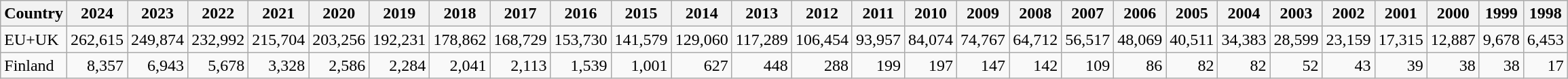<table class="wikitable" style="text-align:right;">
<tr>
<th>Country</th>
<th>2024</th>
<th>2023</th>
<th>2022</th>
<th>2021</th>
<th>2020</th>
<th>2019</th>
<th>2018</th>
<th>2017</th>
<th>2016</th>
<th>2015</th>
<th>2014</th>
<th>2013</th>
<th>2012</th>
<th>2011</th>
<th>2010</th>
<th>2009</th>
<th>2008</th>
<th>2007</th>
<th>2006</th>
<th>2005</th>
<th>2004</th>
<th>2003</th>
<th>2002</th>
<th>2001</th>
<th>2000</th>
<th>1999</th>
<th>1998</th>
</tr>
<tr>
<td align=left>EU+UK</td>
<td>262,615</td>
<td>249,874</td>
<td>232,992</td>
<td>215,704</td>
<td>203,256</td>
<td>192,231</td>
<td>178,862</td>
<td>168,729</td>
<td>153,730</td>
<td>141,579</td>
<td>129,060</td>
<td>117,289</td>
<td>106,454</td>
<td>93,957</td>
<td>84,074</td>
<td>74,767</td>
<td>64,712</td>
<td>56,517</td>
<td>48,069</td>
<td>40,511</td>
<td>34,383</td>
<td>28,599</td>
<td>23,159</td>
<td>17,315</td>
<td>12,887</td>
<td>9,678</td>
<td>6,453</td>
</tr>
<tr>
<td align=left>Finland</td>
<td>8,357</td>
<td>6,943</td>
<td>5,678</td>
<td>3,328</td>
<td>2,586</td>
<td>2,284</td>
<td>2,041</td>
<td>2,113</td>
<td>1,539</td>
<td>1,001</td>
<td>627</td>
<td>448</td>
<td>288</td>
<td>199</td>
<td>197</td>
<td>147</td>
<td>142</td>
<td>109</td>
<td>86</td>
<td>82</td>
<td>82</td>
<td>52</td>
<td>43</td>
<td>39</td>
<td>38</td>
<td>38</td>
<td>17</td>
</tr>
</table>
